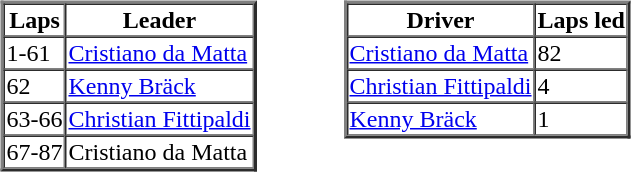<table>
<tr>
<td valign="top"><br><table border=2 cellspacing=0>
<tr>
<th>Laps</th>
<th>Leader</th>
</tr>
<tr>
<td>1-61</td>
<td><a href='#'>Cristiano da Matta</a></td>
</tr>
<tr>
<td>62</td>
<td><a href='#'>Kenny Bräck</a></td>
</tr>
<tr>
<td>63-66</td>
<td><a href='#'>Christian Fittipaldi</a></td>
</tr>
<tr>
<td>67-87</td>
<td>Cristiano da Matta</td>
</tr>
</table>
</td>
<td width="50"> </td>
<td valign="top"><br><table border=2 cellspacing=0>
<tr>
<th>Driver</th>
<th>Laps led</th>
</tr>
<tr>
<td><a href='#'>Cristiano da Matta</a></td>
<td>82</td>
</tr>
<tr>
<td><a href='#'>Christian Fittipaldi</a></td>
<td>4</td>
</tr>
<tr>
<td><a href='#'>Kenny Bräck</a></td>
<td>1</td>
</tr>
</table>
</td>
</tr>
</table>
